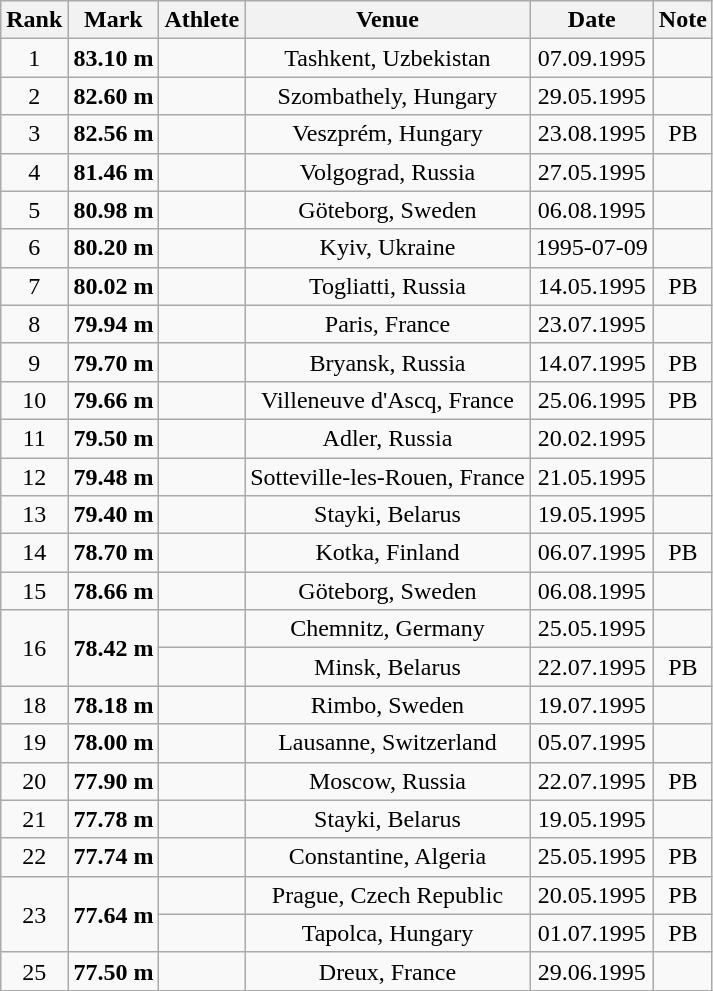<table class="wikitable" style="text-align:center;">
<tr>
<th>Rank</th>
<th>Mark</th>
<th>Athlete</th>
<th>Venue</th>
<th>Date</th>
<th>Note</th>
</tr>
<tr>
<td>1</td>
<td><strong>83.10 m</strong></td>
<td align=left></td>
<td>Tashkent, Uzbekistan</td>
<td>07.09.1995</td>
<td></td>
</tr>
<tr>
<td>2</td>
<td><strong>82.60 m</strong></td>
<td align=left></td>
<td>Szombathely, Hungary</td>
<td>29.05.1995</td>
<td></td>
</tr>
<tr>
<td>3</td>
<td><strong>82.56 m</strong></td>
<td align=left></td>
<td>Veszprém, Hungary</td>
<td>23.08.1995</td>
<td>PB</td>
</tr>
<tr>
<td>4</td>
<td><strong>81.46 m</strong></td>
<td align=left></td>
<td>Volgograd, Russia</td>
<td>27.05.1995</td>
<td></td>
</tr>
<tr>
<td>5</td>
<td><strong>80.98 m</strong></td>
<td align=left></td>
<td>Göteborg, Sweden</td>
<td>06.08.1995</td>
<td></td>
</tr>
<tr>
<td>6</td>
<td><strong>80.20 m</strong></td>
<td align=left></td>
<td>Kyiv, Ukraine</td>
<td>1995-07-09</td>
<td></td>
</tr>
<tr>
<td>7</td>
<td><strong>80.02 m</strong></td>
<td align=left></td>
<td>Togliatti, Russia</td>
<td>14.05.1995</td>
<td>PB</td>
</tr>
<tr>
<td>8</td>
<td><strong>79.94 m</strong></td>
<td align=left></td>
<td>Paris, France</td>
<td>23.07.1995</td>
<td></td>
</tr>
<tr>
<td>9</td>
<td><strong>79.70 m</strong></td>
<td align=left></td>
<td>Bryansk, Russia</td>
<td>14.07.1995</td>
<td>PB</td>
</tr>
<tr>
<td>10</td>
<td><strong>79.66 m</strong></td>
<td align=left></td>
<td>Villeneuve d'Ascq, France</td>
<td>25.06.1995</td>
<td>PB</td>
</tr>
<tr>
<td>11</td>
<td><strong>79.50 m</strong></td>
<td align=left></td>
<td>Adler, Russia</td>
<td>20.02.1995</td>
<td></td>
</tr>
<tr>
<td>12</td>
<td><strong>79.48 m</strong></td>
<td align=left></td>
<td>Sotteville-les-Rouen, France</td>
<td>21.05.1995</td>
<td></td>
</tr>
<tr>
<td>13</td>
<td><strong>79.40 m</strong></td>
<td align=left></td>
<td>Stayki, Belarus</td>
<td>19.05.1995</td>
<td></td>
</tr>
<tr>
<td>14</td>
<td><strong>78.70 m</strong></td>
<td align=left></td>
<td>Kotka, Finland</td>
<td>06.07.1995</td>
<td>PB</td>
</tr>
<tr>
<td>15</td>
<td><strong>78.66 m</strong></td>
<td align=left></td>
<td>Göteborg, Sweden</td>
<td>06.08.1995</td>
<td></td>
</tr>
<tr>
<td rowspan=2>16</td>
<td rowspan=2><strong>78.42 m</strong></td>
<td align=left></td>
<td>Chemnitz, Germany</td>
<td>25.05.1995</td>
<td></td>
</tr>
<tr>
<td align=left></td>
<td>Minsk, Belarus</td>
<td>22.07.1995</td>
<td>PB</td>
</tr>
<tr>
<td>18</td>
<td><strong>78.18 m</strong></td>
<td align=left></td>
<td>Rimbo, Sweden</td>
<td>19.07.1995</td>
<td></td>
</tr>
<tr>
<td>19</td>
<td><strong>78.00 m</strong></td>
<td align=left></td>
<td>Lausanne, Switzerland</td>
<td>05.07.1995</td>
<td></td>
</tr>
<tr>
<td>20</td>
<td><strong>77.90 m</strong></td>
<td align=left></td>
<td>Moscow, Russia</td>
<td>22.07.1995</td>
<td>PB</td>
</tr>
<tr>
<td>21</td>
<td><strong>77.78 m</strong></td>
<td align=left></td>
<td>Stayki, Belarus</td>
<td>19.05.1995</td>
<td></td>
</tr>
<tr>
<td>22</td>
<td><strong>77.74 m</strong></td>
<td align=left></td>
<td>Constantine, Algeria</td>
<td>25.05.1995</td>
<td>PB</td>
</tr>
<tr>
<td rowspan=2>23</td>
<td rowspan=2><strong>77.64 m</strong></td>
<td align=left></td>
<td>Prague, Czech Republic</td>
<td>20.05.1995</td>
<td>PB</td>
</tr>
<tr>
<td align=left></td>
<td>Tapolca, Hungary</td>
<td>01.07.1995</td>
<td>PB</td>
</tr>
<tr>
<td>25</td>
<td><strong>77.50 m</strong></td>
<td align=left></td>
<td>Dreux, France</td>
<td>29.06.1995</td>
<td></td>
</tr>
</table>
